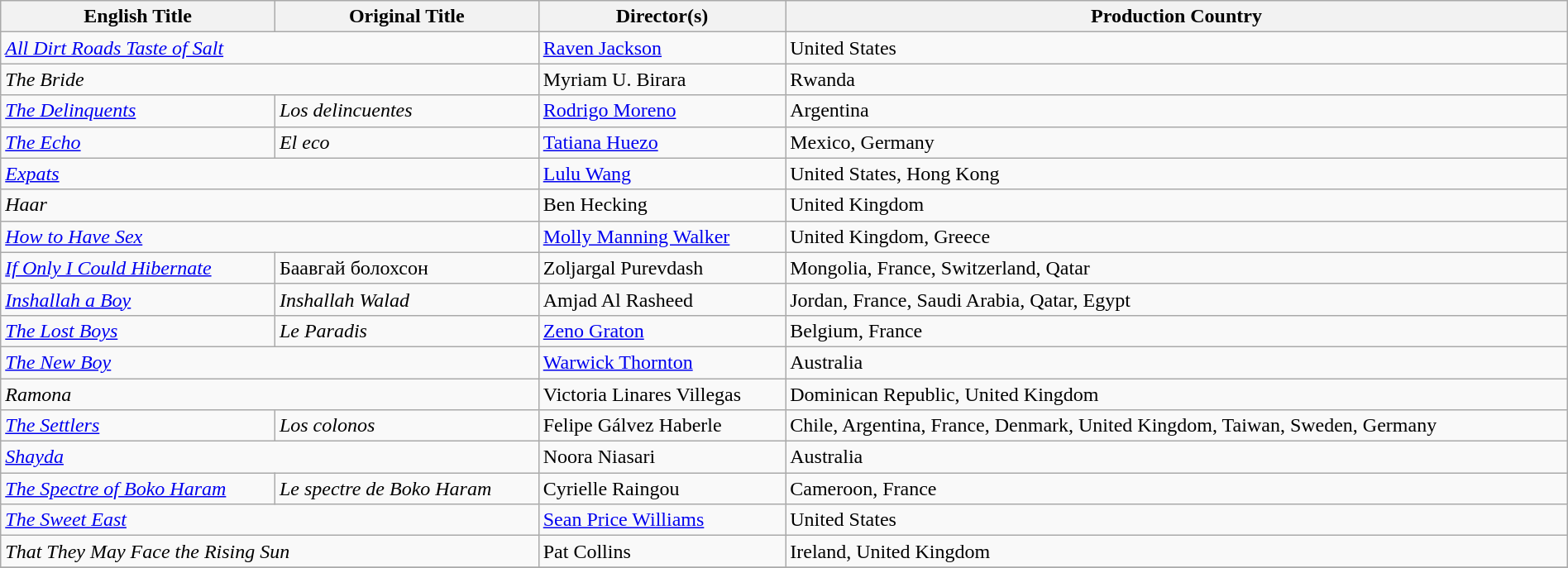<table class="wikitable" style="width:100%; margin-bottom:4px">
<tr>
<th>English Title</th>
<th>Original Title</th>
<th>Director(s)</th>
<th>Production Country</th>
</tr>
<tr>
<td colspan="2"><em><a href='#'>All Dirt Roads Taste of Salt</a></em></td>
<td><a href='#'>Raven Jackson</a></td>
<td>United States</td>
</tr>
<tr>
<td colspan="2"><em>The Bride</em></td>
<td>Myriam U. Birara</td>
<td>Rwanda</td>
</tr>
<tr>
<td><em><a href='#'>The Delinquents</a></em></td>
<td><em>Los delincuentes</em></td>
<td><a href='#'>Rodrigo Moreno</a></td>
<td>Argentina</td>
</tr>
<tr>
<td><em><a href='#'>The Echo</a></em></td>
<td><em>El eco</em></td>
<td><a href='#'>Tatiana Huezo</a></td>
<td>Mexico, Germany</td>
</tr>
<tr>
<td colspan="2"><em><a href='#'>Expats</a></em></td>
<td><a href='#'>Lulu Wang</a></td>
<td>United States, Hong Kong</td>
</tr>
<tr>
<td colspan="2"><em>Haar</em></td>
<td>Ben Hecking</td>
<td>United Kingdom</td>
</tr>
<tr>
<td colspan="2"><em><a href='#'>How to Have Sex</a></em></td>
<td><a href='#'>Molly Manning Walker</a></td>
<td>United Kingdom, Greece</td>
</tr>
<tr>
<td><em><a href='#'>If Only I Could Hibernate</a></em></td>
<td>Баавгай болохсон</td>
<td>Zoljargal Purevdash</td>
<td>Mongolia, France, Switzerland, Qatar</td>
</tr>
<tr>
<td><em><a href='#'>Inshallah a Boy</a></em></td>
<td><em>Inshallah Walad</em></td>
<td>Amjad Al Rasheed</td>
<td>Jordan, France, Saudi Arabia, Qatar, Egypt</td>
</tr>
<tr>
<td><em><a href='#'>The Lost Boys</a></em></td>
<td><em>Le Paradis</em></td>
<td><a href='#'>Zeno Graton</a></td>
<td>Belgium, France</td>
</tr>
<tr>
<td colspan="2"><em><a href='#'>The New Boy</a></em></td>
<td><a href='#'>Warwick Thornton</a></td>
<td>Australia</td>
</tr>
<tr>
<td colspan="2"><em>Ramona</em></td>
<td>Victoria Linares Villegas</td>
<td>Dominican Republic, United Kingdom</td>
</tr>
<tr>
<td><em><a href='#'>The Settlers</a></em></td>
<td><em>Los colonos</em></td>
<td>Felipe Gálvez Haberle</td>
<td>Chile, Argentina, France, Denmark, United Kingdom, Taiwan, Sweden, Germany</td>
</tr>
<tr>
<td colspan="2"><em><a href='#'>Shayda</a></em></td>
<td>Noora Niasari</td>
<td>Australia</td>
</tr>
<tr>
<td><em><a href='#'>The Spectre of Boko Haram</a></em></td>
<td><em>Le spectre de Boko Haram</em></td>
<td>Cyrielle Raingou</td>
<td>Cameroon, France</td>
</tr>
<tr>
<td colspan="2"><em><a href='#'>The Sweet East</a></em></td>
<td><a href='#'>Sean Price Williams</a></td>
<td>United States</td>
</tr>
<tr>
<td colspan="2"><em>That They May Face the Rising Sun</em></td>
<td>Pat Collins</td>
<td>Ireland, United Kingdom</td>
</tr>
<tr>
</tr>
</table>
